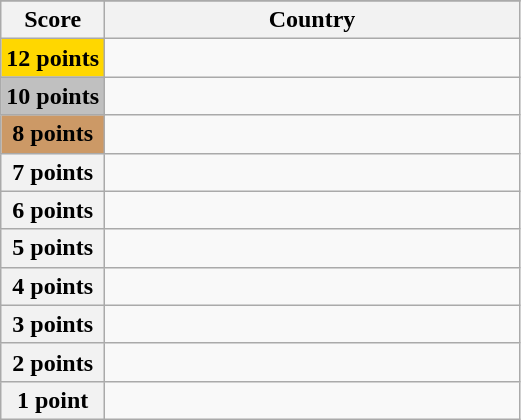<table class="wikitable">
<tr>
</tr>
<tr>
<th scope="col" width="20%">Score</th>
<th scope="col">Country</th>
</tr>
<tr>
<th scope="row" style="background:gold">12 points</th>
<td></td>
</tr>
<tr>
<th scope="row" style="background:silver">10 points</th>
<td></td>
</tr>
<tr>
<th scope="row" style="background:#CC9966">8 points</th>
<td></td>
</tr>
<tr>
<th scope="row">7 points</th>
<td></td>
</tr>
<tr>
<th scope="row">6 points</th>
<td></td>
</tr>
<tr>
<th scope="row">5 points</th>
<td></td>
</tr>
<tr>
<th scope="row">4 points</th>
<td></td>
</tr>
<tr>
<th scope="row">3 points</th>
<td></td>
</tr>
<tr>
<th scope="row">2 points</th>
<td></td>
</tr>
<tr>
<th scope="row">1 point</th>
<td></td>
</tr>
</table>
